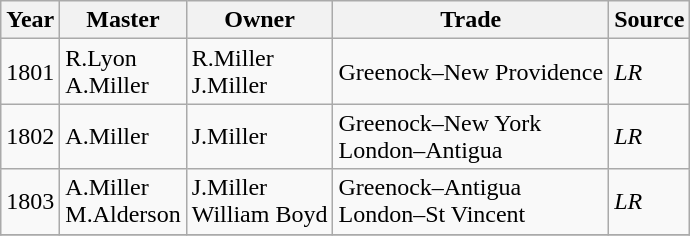<table class=" wikitable">
<tr>
<th>Year</th>
<th>Master</th>
<th>Owner</th>
<th>Trade</th>
<th>Source</th>
</tr>
<tr>
<td>1801</td>
<td>R.Lyon<br>A.Miller</td>
<td>R.Miller<br>J.Miller</td>
<td>Greenock–New Providence</td>
<td><em>LR</em></td>
</tr>
<tr>
<td>1802</td>
<td>A.Miller</td>
<td>J.Miller</td>
<td>Greenock–New York<br>London–Antigua</td>
<td><em>LR</em></td>
</tr>
<tr>
<td>1803</td>
<td>A.Miller<br>M.Alderson</td>
<td>J.Miller<br>William Boyd</td>
<td>Greenock–Antigua<br>London–St Vincent</td>
<td><em>LR</em></td>
</tr>
<tr>
</tr>
</table>
